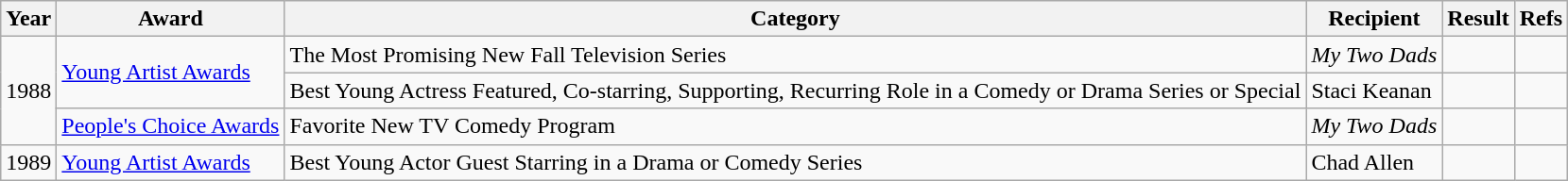<table class="wikitable">
<tr>
<th>Year</th>
<th>Award</th>
<th>Category</th>
<th>Recipient</th>
<th>Result</th>
<th>Refs</th>
</tr>
<tr>
<td rowspan="3">1988</td>
<td rowspan="2"><a href='#'>Young Artist Awards</a></td>
<td>The Most Promising New Fall Television Series</td>
<td style="white-space:nowrap;"><em>My Two Dads</em></td>
<td></td>
<td></td>
</tr>
<tr>
<td>Best Young Actress Featured, Co-starring, Supporting, Recurring Role in a Comedy or Drama Series or Special</td>
<td>Staci Keanan</td>
<td></td>
<td></td>
</tr>
<tr>
<td style="white-space:nowrap;"><a href='#'>People's Choice Awards</a></td>
<td>Favorite New TV Comedy Program</td>
<td><em>My Two Dads</em></td>
<td></td>
<td></td>
</tr>
<tr>
<td>1989</td>
<td><a href='#'>Young Artist Awards</a></td>
<td>Best Young Actor Guest Starring in a Drama or Comedy Series</td>
<td>Chad Allen</td>
<td></td>
<td></td>
</tr>
</table>
